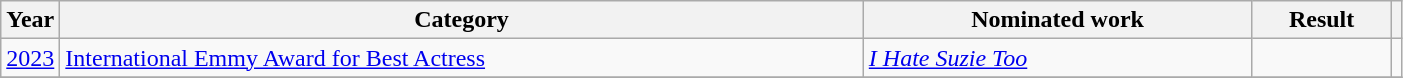<table class="wikitable" width="74%">
<tr>
<th width="4%">Year</th>
<th width="58%">Category</th>
<th width="28%">Nominated work</th>
<th width="10%">Result</th>
<th width="5%"></th>
</tr>
<tr>
<td><a href='#'>2023</a></td>
<td><a href='#'>International Emmy Award for Best Actress</a></td>
<td><em><a href='#'>I Hate Suzie Too</a></em></td>
<td></td>
<td></td>
</tr>
<tr>
</tr>
</table>
